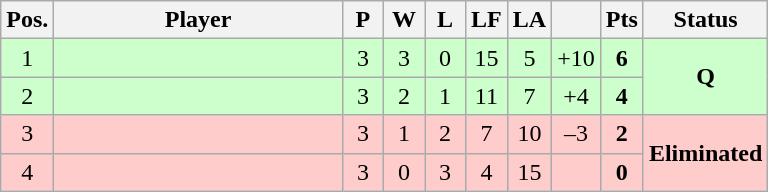<table class="wikitable" style="text-align:center; margin: 1em auto 1em auto, align:left">
<tr>
<th width=20>Pos.</th>
<th width=185>Player</th>
<th width=20>P</th>
<th width=20>W</th>
<th width=20>L</th>
<th width=20>LF</th>
<th width=20>LA</th>
<th width=25></th>
<th width=20>Pts</th>
<th width=70>Status</th>
</tr>
<tr style="background:#CCFFCC;">
<td>1</td>
<td style="text-align:left"></td>
<td>3</td>
<td>3</td>
<td>0</td>
<td>15</td>
<td>5</td>
<td>+10</td>
<td><strong>6</strong></td>
<td rowspan=2><strong>Q</strong></td>
</tr>
<tr style="background:#CCFFCC;">
<td>2</td>
<td style="text-align:left"></td>
<td>3</td>
<td>2</td>
<td>1</td>
<td>11</td>
<td>7</td>
<td>+4</td>
<td><strong>4</strong></td>
</tr>
<tr style="background:#FFccCC;">
<td>3</td>
<td style="text-align:left"></td>
<td>3</td>
<td>1</td>
<td>2</td>
<td>7</td>
<td>10</td>
<td>–3</td>
<td><strong>2</strong></td>
<td rowspan=2><strong>Eliminated</strong></td>
</tr>
<tr style="background:#FFccCC;">
<td>4</td>
<td style="text-align:left"></td>
<td>3</td>
<td>0</td>
<td>3</td>
<td>4</td>
<td>15</td>
<td></td>
<td><strong>0</strong></td>
</tr>
</table>
